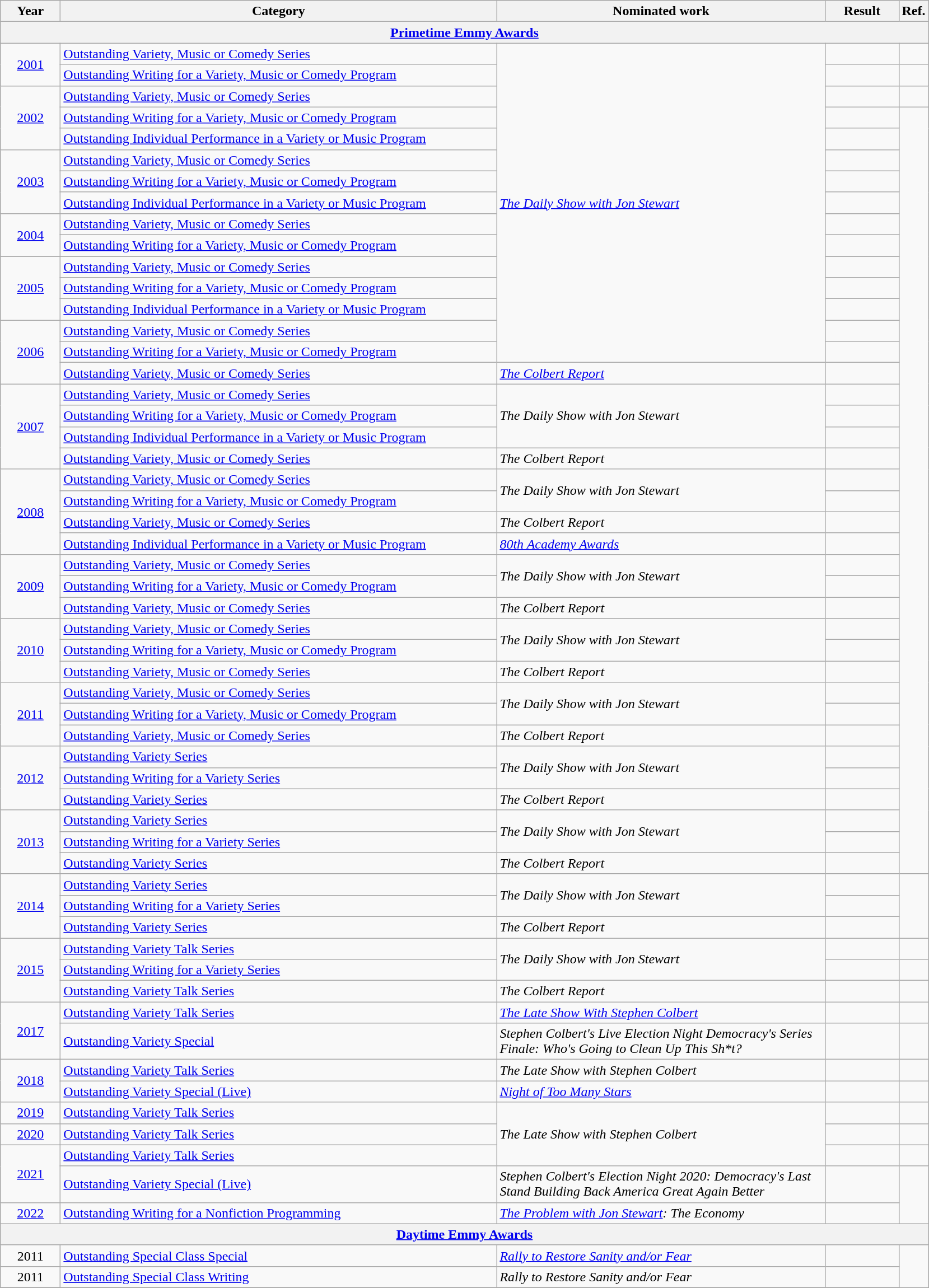<table class=wikitable>
<tr>
<th scope="col" style="width:4em;">Year</th>
<th scope="col" style="width:32em;">Category</th>
<th scope="col" style="width:24em;">Nominated work</th>
<th scope="col" style="width:5em;">Result</th>
<th>Ref.</th>
</tr>
<tr>
<th colspan=5><a href='#'>Primetime Emmy Awards</a></th>
</tr>
<tr>
<td style="text-align:center;", rowspan=2><a href='#'>2001</a></td>
<td><a href='#'>Outstanding Variety, Music or Comedy Series</a></td>
<td rowspan=15><em><a href='#'>The Daily Show with Jon Stewart</a></em></td>
<td></td>
<td></td>
</tr>
<tr>
<td><a href='#'>Outstanding Writing for a Variety, Music or Comedy Program</a></td>
<td></td>
<td></td>
</tr>
<tr>
<td style="text-align:center;", rowspan=3><a href='#'>2002</a></td>
<td><a href='#'>Outstanding Variety, Music or Comedy Series</a></td>
<td></td>
<td></td>
</tr>
<tr>
<td><a href='#'>Outstanding Writing for a Variety, Music or Comedy Program</a></td>
<td></td>
</tr>
<tr>
<td><a href='#'>Outstanding Individual Performance in a Variety or Music Program</a></td>
<td></td>
</tr>
<tr>
<td style="text-align:center;", rowspan=3><a href='#'>2003</a></td>
<td><a href='#'>Outstanding Variety, Music or Comedy Series</a></td>
<td></td>
</tr>
<tr>
<td><a href='#'>Outstanding Writing for a Variety, Music or Comedy Program</a></td>
<td></td>
</tr>
<tr>
<td><a href='#'>Outstanding Individual Performance in a Variety or Music Program</a></td>
<td></td>
</tr>
<tr>
<td style="text-align:center;", rowspan=2><a href='#'>2004</a></td>
<td><a href='#'>Outstanding Variety, Music or Comedy Series</a></td>
<td></td>
</tr>
<tr>
<td><a href='#'>Outstanding Writing for a Variety, Music or Comedy Program</a></td>
<td></td>
</tr>
<tr>
<td style="text-align:center;", rowspan=3><a href='#'>2005</a></td>
<td><a href='#'>Outstanding Variety, Music or Comedy Series</a></td>
<td></td>
</tr>
<tr>
<td><a href='#'>Outstanding Writing for a Variety, Music or Comedy Program</a></td>
<td></td>
</tr>
<tr>
<td><a href='#'>Outstanding Individual Performance in a Variety or Music Program</a></td>
<td></td>
</tr>
<tr>
<td style="text-align:center;", rowspan=3><a href='#'>2006</a></td>
<td><a href='#'>Outstanding Variety, Music or Comedy Series</a></td>
<td></td>
</tr>
<tr>
<td><a href='#'>Outstanding Writing for a Variety, Music or Comedy Program</a></td>
<td></td>
</tr>
<tr>
<td><a href='#'>Outstanding Variety, Music or Comedy Series</a></td>
<td><em><a href='#'>The Colbert Report</a></em></td>
<td></td>
</tr>
<tr>
<td style="text-align:center;", rowspan=4><a href='#'>2007</a></td>
<td><a href='#'>Outstanding Variety, Music or Comedy Series</a></td>
<td rowspan=3><em>The Daily Show with Jon Stewart</em></td>
<td></td>
</tr>
<tr>
<td><a href='#'>Outstanding Writing for a Variety, Music or Comedy Program</a></td>
<td></td>
</tr>
<tr>
<td><a href='#'>Outstanding Individual Performance in a Variety or Music Program</a></td>
<td></td>
</tr>
<tr>
<td><a href='#'>Outstanding Variety, Music or Comedy Series</a></td>
<td><em>The Colbert Report</em></td>
<td></td>
</tr>
<tr>
<td style="text-align:center;", rowspan=4><a href='#'>2008</a></td>
<td><a href='#'>Outstanding Variety, Music or Comedy Series</a></td>
<td rowspan=2><em>The Daily Show with Jon Stewart</em></td>
<td></td>
</tr>
<tr>
<td><a href='#'>Outstanding Writing for a Variety, Music or Comedy Program</a></td>
<td></td>
</tr>
<tr>
<td><a href='#'>Outstanding Variety, Music or Comedy Series</a></td>
<td><em>The Colbert Report</em></td>
<td></td>
</tr>
<tr>
<td><a href='#'>Outstanding Individual Performance in a Variety or Music Program</a></td>
<td><em><a href='#'>80th Academy Awards</a></em></td>
<td></td>
</tr>
<tr>
<td style="text-align:center;", rowspan=3><a href='#'>2009</a></td>
<td><a href='#'>Outstanding Variety, Music or Comedy Series</a></td>
<td rowspan=2><em>The Daily Show with Jon Stewart</em></td>
<td></td>
</tr>
<tr>
<td><a href='#'>Outstanding Writing for a Variety, Music or Comedy Program</a></td>
<td></td>
</tr>
<tr>
<td><a href='#'>Outstanding Variety, Music or Comedy Series</a></td>
<td><em>The Colbert Report</em></td>
<td></td>
</tr>
<tr>
<td style="text-align:center;", rowspan=3><a href='#'>2010</a></td>
<td><a href='#'>Outstanding Variety, Music or Comedy Series</a></td>
<td rowspan=2><em>The Daily Show with Jon Stewart</em></td>
<td></td>
</tr>
<tr>
<td><a href='#'>Outstanding Writing for a Variety, Music or Comedy Program</a></td>
<td></td>
</tr>
<tr>
<td><a href='#'>Outstanding Variety, Music or Comedy Series</a></td>
<td><em>The Colbert Report</em></td>
<td></td>
</tr>
<tr>
<td style="text-align:center;", rowspan=3><a href='#'>2011</a></td>
<td><a href='#'>Outstanding Variety, Music or Comedy Series</a></td>
<td rowspan=2><em>The Daily Show with Jon Stewart</em></td>
<td></td>
</tr>
<tr>
<td><a href='#'>Outstanding Writing for a Variety, Music or Comedy Program</a></td>
<td></td>
</tr>
<tr>
<td><a href='#'>Outstanding Variety, Music or Comedy Series</a></td>
<td><em>The Colbert Report</em></td>
<td></td>
</tr>
<tr>
<td style="text-align:center;", rowspan=3><a href='#'>2012</a></td>
<td><a href='#'>Outstanding Variety Series</a></td>
<td rowspan=2><em>The Daily Show with Jon Stewart</em></td>
<td></td>
</tr>
<tr>
<td><a href='#'>Outstanding Writing for a Variety Series</a></td>
<td></td>
</tr>
<tr>
<td><a href='#'>Outstanding Variety Series</a></td>
<td><em>The Colbert Report</em></td>
<td></td>
</tr>
<tr>
<td style="text-align:center;", rowspan=3><a href='#'>2013</a></td>
<td><a href='#'>Outstanding Variety Series</a></td>
<td rowspan=2><em>The Daily Show with Jon Stewart</em></td>
<td></td>
</tr>
<tr>
<td><a href='#'>Outstanding Writing for a Variety Series</a></td>
<td></td>
</tr>
<tr>
<td><a href='#'>Outstanding Variety Series</a></td>
<td><em>The Colbert Report</em></td>
<td></td>
</tr>
<tr>
<td style="text-align:center;", rowspan=3><a href='#'>2014</a></td>
<td><a href='#'>Outstanding Variety Series</a></td>
<td rowspan=2><em>The Daily Show with Jon Stewart</em></td>
<td></td>
<td rowspan=3></td>
</tr>
<tr>
<td><a href='#'>Outstanding Writing for a Variety Series</a></td>
<td></td>
</tr>
<tr>
<td><a href='#'>Outstanding Variety Series</a></td>
<td><em>The Colbert Report</em></td>
<td></td>
</tr>
<tr>
<td style="text-align:center;", rowspan=3><a href='#'>2015</a></td>
<td><a href='#'>Outstanding Variety Talk Series</a></td>
<td rowspan=2><em>The Daily Show with Jon Stewart</em></td>
<td></td>
<td></td>
</tr>
<tr>
<td><a href='#'>Outstanding Writing for a Variety Series</a></td>
<td></td>
<td></td>
</tr>
<tr>
<td><a href='#'>Outstanding Variety Talk Series</a></td>
<td><em>The Colbert Report</em></td>
<td></td>
<td></td>
</tr>
<tr>
<td style="text-align:center;", rowspan=2><a href='#'>2017</a></td>
<td><a href='#'>Outstanding Variety Talk Series</a></td>
<td><em><a href='#'>The Late Show With Stephen Colbert</a></em></td>
<td></td>
<td></td>
</tr>
<tr>
<td><a href='#'>Outstanding Variety Special</a></td>
<td><em>Stephen Colbert's Live Election Night Democracy's Series Finale: Who's Going to Clean Up This Sh*t?</em></td>
<td></td>
<td></td>
</tr>
<tr>
<td style="text-align:center;", rowspan=2><a href='#'>2018</a></td>
<td><a href='#'>Outstanding Variety Talk Series</a></td>
<td><em>The Late Show with Stephen Colbert</em></td>
<td></td>
<td></td>
</tr>
<tr>
<td><a href='#'>Outstanding Variety Special (Live)</a></td>
<td><em><a href='#'>Night of Too Many Stars</a></em></td>
<td></td>
<td></td>
</tr>
<tr>
<td style="text-align:center;"><a href='#'>2019</a></td>
<td><a href='#'>Outstanding Variety Talk Series</a></td>
<td rowspan=3><em>The Late Show with Stephen Colbert</em></td>
<td></td>
<td></td>
</tr>
<tr>
<td style="text-align:center;"><a href='#'>2020</a></td>
<td><a href='#'>Outstanding Variety Talk Series</a></td>
<td></td>
<td></td>
</tr>
<tr>
<td style="text-align:center;", rowspan=2><a href='#'>2021</a></td>
<td><a href='#'>Outstanding Variety Talk Series</a></td>
<td></td>
<td></td>
</tr>
<tr>
<td><a href='#'>Outstanding Variety Special (Live)</a></td>
<td><em>Stephen Colbert's Election Night 2020: Democracy's Last Stand Building Back America Great Again Better</em></td>
<td></td>
<td rowspan=2></td>
</tr>
<tr>
<td style="text-align:center;"><a href='#'>2022</a></td>
<td><a href='#'>Outstanding Writing for a Nonfiction Programming</a></td>
<td><em><a href='#'>The Problem with Jon Stewart</a>: The Economy</em></td>
<td></td>
</tr>
<tr>
<th colspan=5><a href='#'>Daytime Emmy Awards</a></th>
</tr>
<tr>
<td style="text-align:center;">2011</td>
<td><a href='#'>Outstanding Special Class Special</a></td>
<td><em><a href='#'>Rally to Restore Sanity and/or Fear</a></em></td>
<td></td>
</tr>
<tr>
<td style="text-align:center;">2011</td>
<td><a href='#'>Outstanding Special Class Writing</a></td>
<td><em>Rally to Restore Sanity and/or Fear</em></td>
<td></td>
</tr>
<tr>
</tr>
</table>
